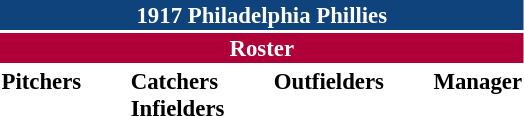<table class="toccolours" style="font-size: 95%;">
<tr>
<th colspan="10" style="background-color: #0f437c; color: white; text-align: center;">1917 Philadelphia Phillies</th>
</tr>
<tr>
<td colspan="10" style="background-color: #af0039; color: white; text-align: center;"><strong>Roster</strong></td>
</tr>
<tr>
<td valign="top"><strong>Pitchers</strong><br>





</td>
<td width="25px"></td>
<td valign="top"><strong>Catchers</strong><br>


<strong>Infielders</strong>








</td>
<td width="25px"></td>
<td valign="top"><strong>Outfielders</strong><br>



</td>
<td width="25px"></td>
<td valign="top"><strong>Manager</strong><br></td>
</tr>
</table>
